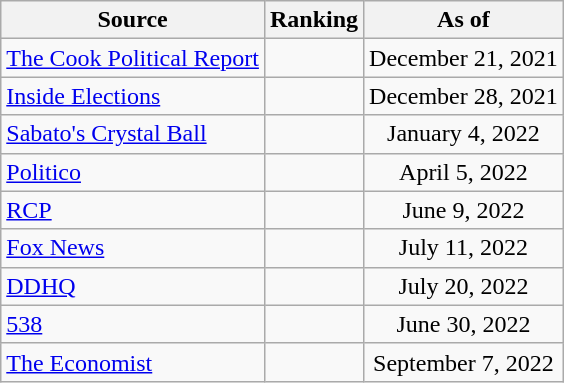<table class="wikitable" style="text-align:center">
<tr>
<th>Source</th>
<th>Ranking</th>
<th>As of</th>
</tr>
<tr>
<td align=left><a href='#'>The Cook Political Report</a></td>
<td></td>
<td>December 21, 2021</td>
</tr>
<tr>
<td align=left><a href='#'>Inside Elections</a></td>
<td></td>
<td>December 28, 2021</td>
</tr>
<tr>
<td align=left><a href='#'>Sabato's Crystal Ball</a></td>
<td></td>
<td>January 4, 2022</td>
</tr>
<tr>
<td align=left><a href='#'>Politico</a></td>
<td></td>
<td>April 5, 2022</td>
</tr>
<tr>
<td align="left"><a href='#'>RCP</a></td>
<td></td>
<td>June 9, 2022</td>
</tr>
<tr>
<td align=left><a href='#'>Fox News</a></td>
<td></td>
<td>July 11, 2022</td>
</tr>
<tr>
<td align="left"><a href='#'>DDHQ</a></td>
<td></td>
<td>July 20, 2022</td>
</tr>
<tr>
<td align="left"><a href='#'>538</a></td>
<td></td>
<td>June 30, 2022</td>
</tr>
<tr>
<td align="left"><a href='#'>The Economist</a></td>
<td></td>
<td>September 7, 2022</td>
</tr>
</table>
